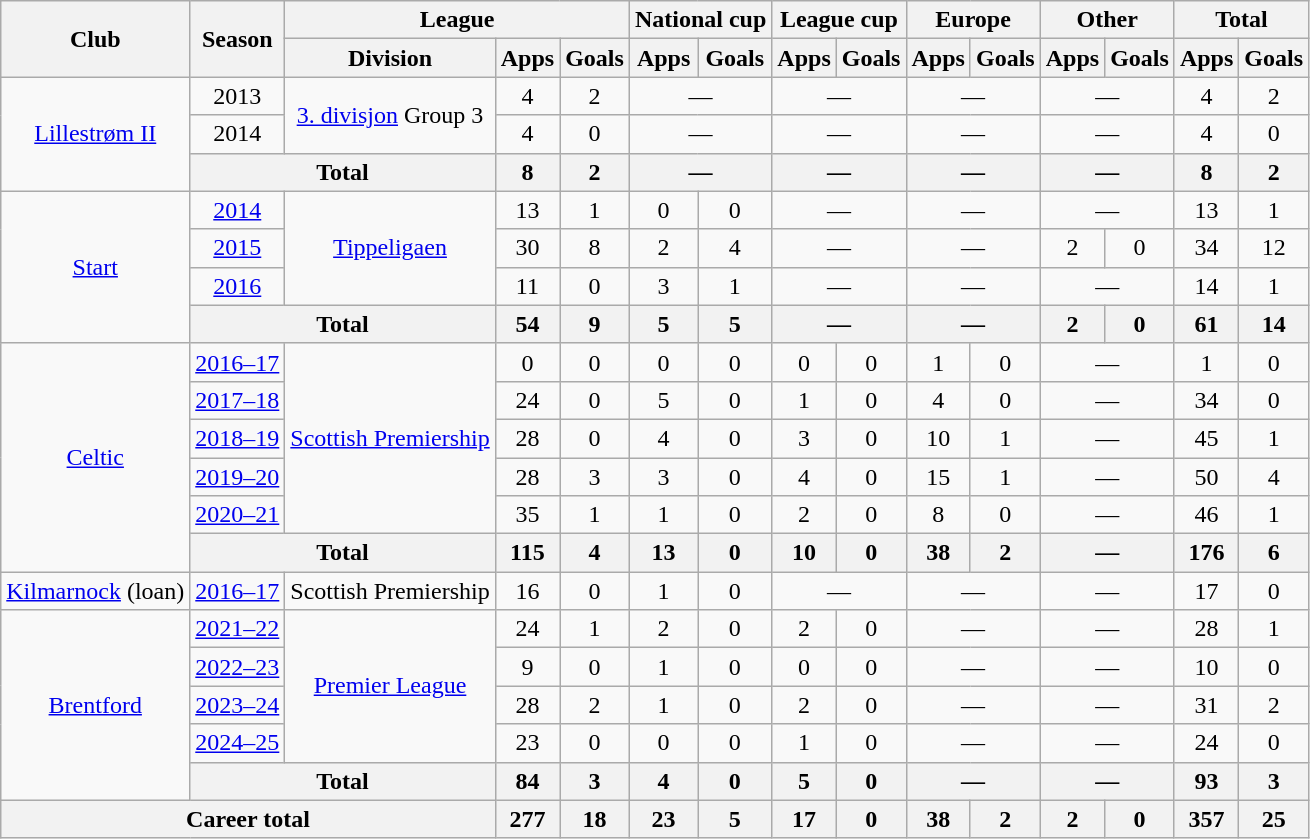<table class="wikitable" style="text-align:center">
<tr>
<th rowspan="2">Club</th>
<th rowspan="2">Season</th>
<th colspan="3">League</th>
<th colspan="2">National cup</th>
<th colspan="2">League cup</th>
<th colspan="2">Europe</th>
<th colspan="2">Other</th>
<th colspan="2">Total</th>
</tr>
<tr>
<th>Division</th>
<th>Apps</th>
<th>Goals</th>
<th>Apps</th>
<th>Goals</th>
<th>Apps</th>
<th>Goals</th>
<th>Apps</th>
<th>Goals</th>
<th>Apps</th>
<th>Goals</th>
<th>Apps</th>
<th>Goals</th>
</tr>
<tr>
<td rowspan="3"><a href='#'>Lillestrøm II</a></td>
<td>2013</td>
<td rowspan="2"><a href='#'>3. divisjon</a> Group 3</td>
<td>4</td>
<td>2</td>
<td colspan="2">—</td>
<td colspan="2">—</td>
<td colspan="2">—</td>
<td colspan="2">—</td>
<td>4</td>
<td>2</td>
</tr>
<tr>
<td>2014</td>
<td>4</td>
<td>0</td>
<td colspan="2">—</td>
<td colspan="2">—</td>
<td colspan="2">—</td>
<td colspan="2">—</td>
<td>4</td>
<td>0</td>
</tr>
<tr>
<th colspan="2">Total</th>
<th>8</th>
<th>2</th>
<th colspan="2">—</th>
<th colspan="2">—</th>
<th colspan="2">—</th>
<th colspan="2">—</th>
<th>8</th>
<th>2</th>
</tr>
<tr>
<td rowspan="4"><a href='#'>Start</a></td>
<td><a href='#'>2014</a></td>
<td rowspan="3"><a href='#'>Tippeligaen</a></td>
<td>13</td>
<td>1</td>
<td>0</td>
<td>0</td>
<td colspan="2">—</td>
<td colspan="2">—</td>
<td colspan="2">—</td>
<td>13</td>
<td>1</td>
</tr>
<tr>
<td><a href='#'>2015</a></td>
<td>30</td>
<td>8</td>
<td>2</td>
<td>4</td>
<td colspan="2">—</td>
<td colspan="2">—</td>
<td>2</td>
<td>0</td>
<td>34</td>
<td>12</td>
</tr>
<tr>
<td><a href='#'>2016</a></td>
<td>11</td>
<td>0</td>
<td>3</td>
<td>1</td>
<td colspan="2">—</td>
<td colspan="2">—</td>
<td colspan="2">—</td>
<td>14</td>
<td>1</td>
</tr>
<tr>
<th colspan="2">Total</th>
<th>54</th>
<th>9</th>
<th>5</th>
<th>5</th>
<th colspan="2">—</th>
<th colspan="2">—</th>
<th>2</th>
<th>0</th>
<th>61</th>
<th>14</th>
</tr>
<tr>
<td rowspan="6"><a href='#'>Celtic</a></td>
<td><a href='#'>2016–17</a></td>
<td rowspan="5"><a href='#'>Scottish Premiership</a></td>
<td>0</td>
<td>0</td>
<td>0</td>
<td>0</td>
<td>0</td>
<td>0</td>
<td>1</td>
<td>0</td>
<td colspan="2">—</td>
<td>1</td>
<td>0</td>
</tr>
<tr>
<td><a href='#'>2017–18</a></td>
<td>24</td>
<td>0</td>
<td>5</td>
<td>0</td>
<td>1</td>
<td>0</td>
<td>4</td>
<td>0</td>
<td colspan="2">—</td>
<td>34</td>
<td>0</td>
</tr>
<tr>
<td><a href='#'>2018–19</a></td>
<td>28</td>
<td>0</td>
<td>4</td>
<td>0</td>
<td>3</td>
<td>0</td>
<td>10</td>
<td>1</td>
<td colspan="2">—</td>
<td>45</td>
<td>1</td>
</tr>
<tr>
<td><a href='#'>2019–20</a></td>
<td>28</td>
<td>3</td>
<td>3</td>
<td>0</td>
<td>4</td>
<td>0</td>
<td>15</td>
<td>1</td>
<td colspan="2">—</td>
<td>50</td>
<td>4</td>
</tr>
<tr>
<td><a href='#'>2020–21</a></td>
<td>35</td>
<td>1</td>
<td>1</td>
<td>0</td>
<td>2</td>
<td>0</td>
<td>8</td>
<td>0</td>
<td colspan="2">—</td>
<td>46</td>
<td>1</td>
</tr>
<tr>
<th colspan="2">Total</th>
<th>115</th>
<th>4</th>
<th>13</th>
<th>0</th>
<th>10</th>
<th>0</th>
<th>38</th>
<th>2</th>
<th colspan="2">—</th>
<th>176</th>
<th>6</th>
</tr>
<tr>
<td><a href='#'>Kilmarnock</a> (loan)</td>
<td><a href='#'>2016–17</a></td>
<td>Scottish Premiership</td>
<td>16</td>
<td>0</td>
<td>1</td>
<td>0</td>
<td colspan="2">—</td>
<td colspan="2">—</td>
<td colspan="2">—</td>
<td>17</td>
<td>0</td>
</tr>
<tr>
<td rowspan="5"><a href='#'>Brentford</a></td>
<td><a href='#'>2021–22</a></td>
<td rowspan="4"><a href='#'>Premier League</a></td>
<td>24</td>
<td>1</td>
<td>2</td>
<td>0</td>
<td>2</td>
<td>0</td>
<td colspan="2">—</td>
<td colspan="2">—</td>
<td>28</td>
<td>1</td>
</tr>
<tr>
<td><a href='#'>2022–23</a></td>
<td>9</td>
<td>0</td>
<td>1</td>
<td>0</td>
<td>0</td>
<td>0</td>
<td colspan="2">—</td>
<td colspan="2">—</td>
<td>10</td>
<td>0</td>
</tr>
<tr>
<td><a href='#'>2023–24</a></td>
<td>28</td>
<td>2</td>
<td>1</td>
<td>0</td>
<td>2</td>
<td>0</td>
<td colspan="2">—</td>
<td colspan="2">—</td>
<td>31</td>
<td>2</td>
</tr>
<tr>
<td><a href='#'>2024–25</a></td>
<td>23</td>
<td>0</td>
<td>0</td>
<td>0</td>
<td>1</td>
<td>0</td>
<td colspan="2">—</td>
<td colspan="2">—</td>
<td>24</td>
<td>0</td>
</tr>
<tr>
<th colspan="2">Total</th>
<th>84</th>
<th>3</th>
<th>4</th>
<th>0</th>
<th>5</th>
<th>0</th>
<th colspan="2">—</th>
<th colspan="2">—</th>
<th>93</th>
<th>3</th>
</tr>
<tr>
<th colspan="3">Career total</th>
<th>277</th>
<th>18</th>
<th>23</th>
<th>5</th>
<th>17</th>
<th>0</th>
<th>38</th>
<th>2</th>
<th>2</th>
<th>0</th>
<th>357</th>
<th>25</th>
</tr>
</table>
